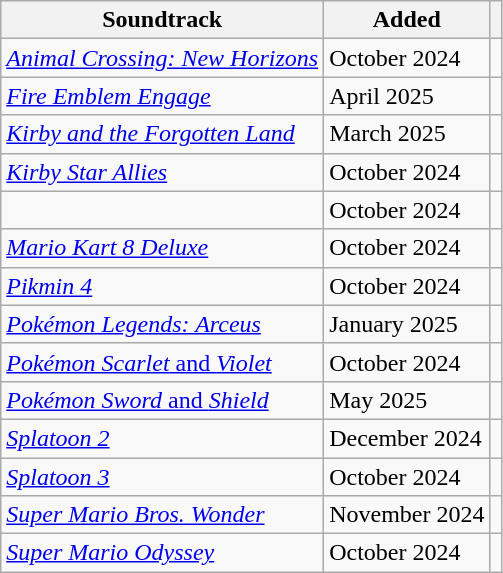<table class="wikitable sortable">
<tr>
<th>Soundtrack</th>
<th>Added</th>
<th class="unsortable"></th>
</tr>
<tr>
<td><em><a href='#'>Animal Crossing: New Horizons</a></em></td>
<td>October 2024</td>
<td align="center"></td>
</tr>
<tr>
<td><em><a href='#'>Fire Emblem Engage</a></em></td>
<td>April 2025</td>
<td align="center"></td>
</tr>
<tr>
<td><em><a href='#'>Kirby and the Forgotten Land</a></em></td>
<td>March 2025</td>
<td align="center"></td>
</tr>
<tr>
<td><em><a href='#'>Kirby Star Allies</a></em></td>
<td>October 2024</td>
<td align="center"></td>
</tr>
<tr>
<td><em></em></td>
<td>October 2024</td>
<td align="center"></td>
</tr>
<tr>
<td><em><a href='#'>Mario Kart 8 Deluxe</a></em></td>
<td>October 2024</td>
<td align="center"></td>
</tr>
<tr>
<td><em><a href='#'>Pikmin 4</a></em></td>
<td>October 2024</td>
<td align="center"></td>
</tr>
<tr>
<td><em><a href='#'>Pokémon Legends: Arceus</a></em></td>
<td>January 2025</td>
<td align="center"></td>
</tr>
<tr>
<td><a href='#'><em>Pokémon Scarlet</em> and <em>Violet</em></a></td>
<td>October 2024</td>
<td align="center"></td>
</tr>
<tr>
<td><a href='#'><em>Pokémon Sword</em> and <em>Shield</em></a></td>
<td>May 2025</td>
<td align="center"></td>
</tr>
<tr>
<td><em><a href='#'>Splatoon 2</a></em></td>
<td>December 2024</td>
<td align="center"></td>
</tr>
<tr>
<td><em><a href='#'>Splatoon 3</a></em></td>
<td>October 2024</td>
<td align="center"></td>
</tr>
<tr>
<td><em><a href='#'>Super Mario Bros. Wonder</a></em></td>
<td>November 2024</td>
<td align="center"></td>
</tr>
<tr>
<td><em><a href='#'>Super Mario Odyssey</a></em></td>
<td>October 2024</td>
<td align="center"></td>
</tr>
</table>
